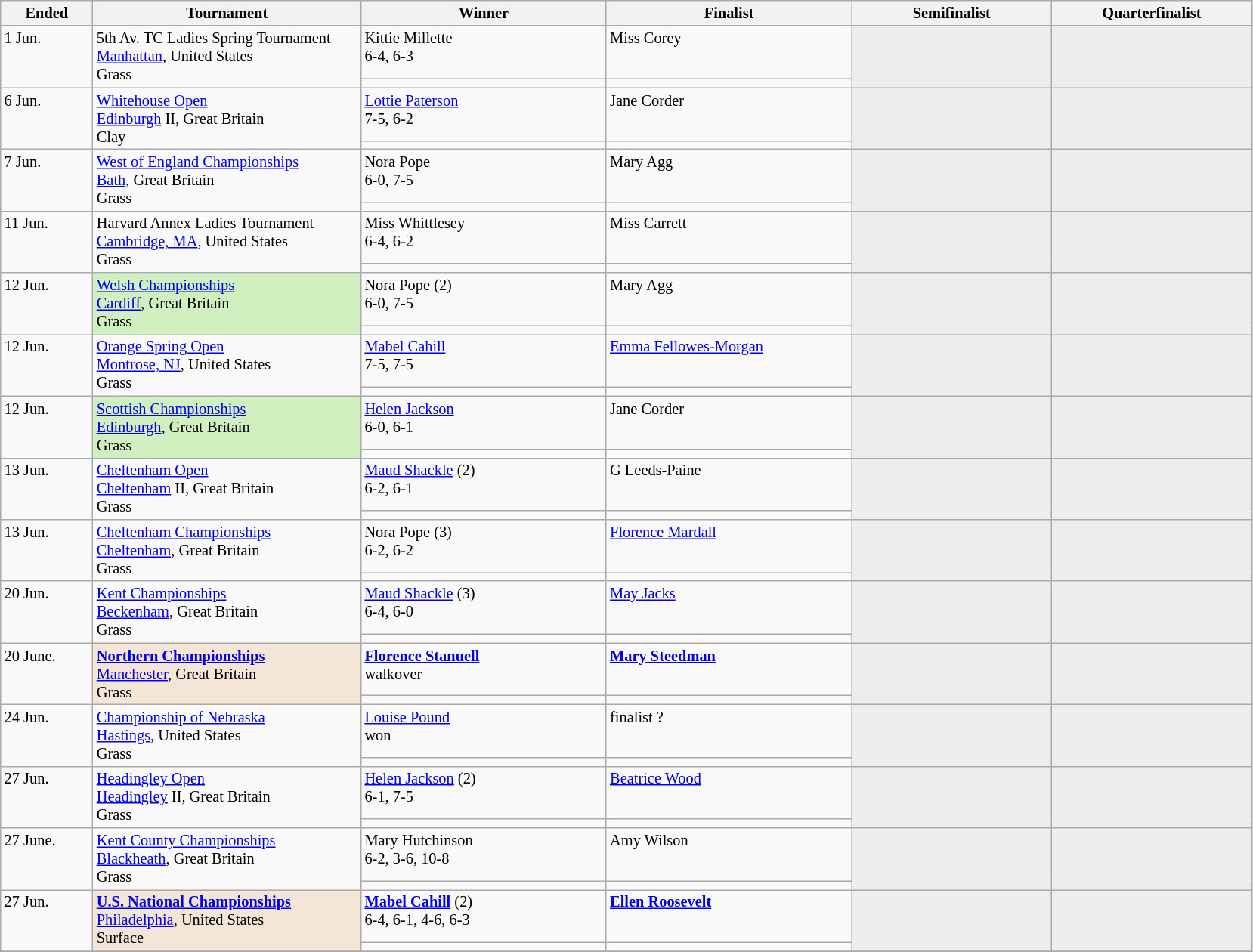<table class="wikitable" style="font-size:85%;">
<tr>
<th width="75">Ended</th>
<th width="230">Tournament</th>
<th width="210">Winner</th>
<th width="210">Finalist</th>
<th width="170">Semifinalist</th>
<th width="170">Quarterfinalist</th>
</tr>
<tr valign=top>
<td rowspan=2>1 Jun.</td>
<td rowspan=2>5th Av. TC Ladies Spring Tournament <br><a href='#'>Manhattan</a>, United States<br>Grass</td>
<td> Kittie Millette<br>6-4, 6-3</td>
<td> Miss Corey</td>
<td style="background:#ededed;" rowspan=2></td>
<td style="background:#ededed;" rowspan=2></td>
</tr>
<tr valign=top>
<td></td>
<td></td>
</tr>
<tr valign=top>
<td rowspan=2>6 Jun.</td>
<td rowspan="2"><a href='#'>Whitehouse Open</a><br><a href='#'>Edinburgh</a> II, Great Britain<br>Clay</td>
<td> <a href='#'>Lottie Paterson</a><br>7-5, 6-2</td>
<td> Jane Corder</td>
<td style="background:#ededed;" rowspan=2></td>
<td style="background:#ededed;" rowspan=2></td>
</tr>
<tr valign=top>
<td></td>
<td></td>
</tr>
<tr valign=top>
<td rowspan=2>7 Jun.</td>
<td rowspan="2"><a href='#'>West of England Championships</a> <br><a href='#'>Bath</a>, Great Britain<br>Grass</td>
<td> Nora Pope <br>6-0, 7-5</td>
<td> Mary Agg</td>
<td style="background:#ededed;" rowspan=2></td>
<td style="background:#ededed;" rowspan=2></td>
</tr>
<tr valign=top>
<td></td>
<td></td>
</tr>
<tr valign=top>
<td rowspan=2>11 Jun.</td>
<td rowspan=2>Harvard Annex Ladies Tournament  <br><a href='#'>Cambridge, MA</a>, United States<br>Grass</td>
<td> Miss Whittlesey<br>6-4, 6-2</td>
<td> Miss Carrett</td>
<td style="background:#ededed;" rowspan=2></td>
<td style="background:#ededed;" rowspan=2></td>
</tr>
<tr valign=top>
<td></td>
<td></td>
</tr>
<tr valign=top>
<td rowspan=2>12 Jun.</td>
<td style="background:#d0f0c0" rowspan="2"><a href='#'>Welsh Championships</a><br><a href='#'>Cardiff</a>, Great Britain<br>Grass</td>
<td> Nora Pope (2)<br>6-0, 7-5</td>
<td> Mary Agg</td>
<td style="background:#ededed;" rowspan=2></td>
<td style="background:#ededed;" rowspan=2></td>
</tr>
<tr valign=top>
<td></td>
<td></td>
</tr>
<tr valign=top>
<td rowspan=2>12 Jun.</td>
<td rowspan="2"><a href='#'>Orange Spring Open</a><br><a href='#'>Montrose, NJ</a>, United States<br>Grass</td>
<td>  <a href='#'>Mabel Cahill</a><br>7-5, 7-5</td>
<td> <a href='#'>Emma Fellowes-Morgan</a></td>
<td style="background:#ededed;" rowspan=2></td>
<td style="background:#ededed;" rowspan=2></td>
</tr>
<tr valign=top>
<td></td>
<td></td>
</tr>
<tr valign=top>
<td rowspan=2>12 Jun.</td>
<td style="background:#d0f0c0"  rowspan="2"><a href='#'>Scottish Championships</a><br><a href='#'>Edinburgh</a>, Great Britain<br>Grass</td>
<td> <a href='#'>Helen Jackson</a><br>6-0, 6-1</td>
<td> Jane Corder</td>
<td style="background:#ededed;" rowspan=2></td>
<td style="background:#ededed;" rowspan=2></td>
</tr>
<tr valign=top>
<td></td>
<td></td>
</tr>
<tr valign=top>
<td rowspan=2>13 Jun.</td>
<td rowspan="2"><a href='#'>Cheltenham Open</a><br><a href='#'>Cheltenham</a> II, Great Britain<br>Grass</td>
<td> <a href='#'>Maud Shackle</a> (2)<br>6-2, 6-1</td>
<td> G Leeds-Paine</td>
<td style="background:#ededed;" rowspan=2></td>
<td style="background:#ededed;" rowspan=2></td>
</tr>
<tr valign=top>
<td></td>
<td></td>
</tr>
<tr valign=top>
<td rowspan=2>13 Jun.</td>
<td rowspan="2"><a href='#'>Cheltenham Championships</a><br><a href='#'>Cheltenham</a>, Great Britain<br>Grass</td>
<td> Nora Pope (3)<br>6-2, 6-2</td>
<td> <a href='#'>Florence Mardall</a></td>
<td style="background:#ededed;" rowspan=2></td>
<td style="background:#ededed;" rowspan=2></td>
</tr>
<tr valign=top>
<td></td>
<td></td>
</tr>
<tr valign=top>
<td rowspan=2>20 Jun.</td>
<td rowspan="2"><a href='#'>Kent Championships</a><br><a href='#'>Beckenham</a>, Great Britain<br>Grass</td>
<td> <a href='#'>Maud Shackle</a> (3)<br>6-4, 6-0</td>
<td> <a href='#'>May Jacks</a></td>
<td style="background:#ededed;" rowspan=2></td>
<td style="background:#ededed;" rowspan=2></td>
</tr>
<tr valign=top>
<td></td>
<td></td>
</tr>
<tr valign=top>
<td rowspan=2>20 June.</td>
<td style="background:#f3e6d7;" rowspan="2"><strong><a href='#'>Northern Championships</a></strong><br><a href='#'>Manchester</a>, Great Britain<br>Grass</td>
<td> <strong><a href='#'>Florence Stanuell</a></strong><br>walkover</td>
<td> <strong><a href='#'>Mary Steedman</a></strong></td>
<td style="background:#ededed;" rowspan=2></td>
<td style="background:#ededed;" rowspan=2></td>
</tr>
<tr valign=top>
<td></td>
<td></td>
</tr>
<tr valign=top>
<td rowspan=2>24 Jun.</td>
<td rowspan=2><a href='#'>Championship of Nebraska</a><br><a href='#'>Hastings</a>, United States<br>Grass</td>
<td> <a href='#'>Louise Pound</a> <br>won</td>
<td>  finalist ?</td>
<td style="background:#ededed;" rowspan=2></td>
<td style="background:#ededed;" rowspan=2></td>
</tr>
<tr valign=top>
<td></td>
<td></td>
</tr>
<tr valign=top>
<td rowspan=2>27 Jun.</td>
<td rowspan=2><a href='#'>Headingley Open</a><br><a href='#'>Headingley</a> II, Great Britain<br>Grass</td>
<td> <a href='#'>Helen Jackson</a> (2)<br>6-1, 7-5</td>
<td> <a href='#'>Beatrice Wood</a></td>
<td style="background:#ededed;" rowspan=2></td>
<td style="background:#ededed;" rowspan=2></td>
</tr>
<tr valign=top>
<td></td>
<td></td>
</tr>
<tr valign=top>
<td rowspan=2>27 June.</td>
<td rowspan="2"><a href='#'>Kent County Championships</a><br><a href='#'>Blackheath</a>, Great Britain<br>Grass</td>
<td> Mary Hutchinson <br>6-2, 3-6, 10-8</td>
<td> Amy Wilson</td>
<td style="background:#ededed;" rowspan=2></td>
<td style="background:#ededed;" rowspan=2></td>
</tr>
<tr valign=top>
<td></td>
<td></td>
</tr>
<tr valign=top>
<td rowspan=2>27 Jun.</td>
<td style="background:#f3e6d7;" rowspan="2"><strong><a href='#'>U.S. National Championships</a></strong> <br><a href='#'>Philadelphia</a>, United States<br>Surface</td>
<td>  <strong><a href='#'>Mabel Cahill</a></strong> (2)<br>6-4, 6-1, 4-6, 6-3</td>
<td> <strong><a href='#'>Ellen Roosevelt</a></strong></td>
<td style="background:#ededed;" rowspan=2></td>
<td style="background:#ededed;" rowspan=2></td>
</tr>
<tr valign=top>
<td></td>
<td></td>
</tr>
<tr valign=top>
</tr>
</table>
